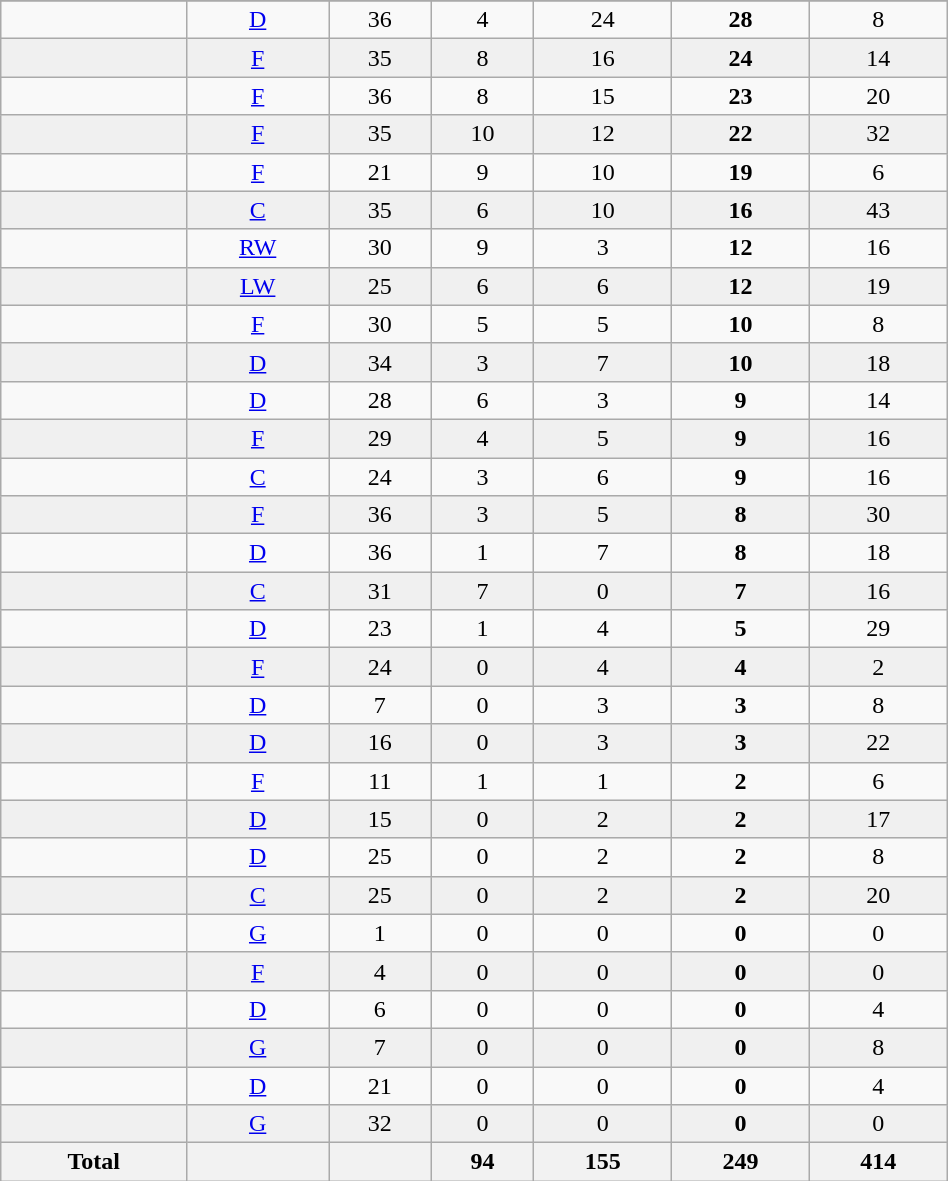<table class="wikitable sortable" width ="50%">
<tr align="center">
</tr>
<tr align="center" bgcolor="">
<td></td>
<td><a href='#'>D</a></td>
<td>36</td>
<td>4</td>
<td>24</td>
<td><strong>28</strong></td>
<td>8</td>
</tr>
<tr align="center" bgcolor="f0f0f0">
<td></td>
<td><a href='#'>F</a></td>
<td>35</td>
<td>8</td>
<td>16</td>
<td><strong>24</strong></td>
<td>14</td>
</tr>
<tr align="center" bgcolor="">
<td></td>
<td><a href='#'>F</a></td>
<td>36</td>
<td>8</td>
<td>15</td>
<td><strong>23</strong></td>
<td>20</td>
</tr>
<tr align="center" bgcolor="f0f0f0">
<td></td>
<td><a href='#'>F</a></td>
<td>35</td>
<td>10</td>
<td>12</td>
<td><strong>22</strong></td>
<td>32</td>
</tr>
<tr align="center" bgcolor="">
<td></td>
<td><a href='#'>F</a></td>
<td>21</td>
<td>9</td>
<td>10</td>
<td><strong>19</strong></td>
<td>6</td>
</tr>
<tr align="center" bgcolor="f0f0f0">
<td></td>
<td><a href='#'>C</a></td>
<td>35</td>
<td>6</td>
<td>10</td>
<td><strong>16</strong></td>
<td>43</td>
</tr>
<tr align="center" bgcolor="">
<td></td>
<td><a href='#'>RW</a></td>
<td>30</td>
<td>9</td>
<td>3</td>
<td><strong>12</strong></td>
<td>16</td>
</tr>
<tr align="center" bgcolor="f0f0f0">
<td></td>
<td><a href='#'>LW</a></td>
<td>25</td>
<td>6</td>
<td>6</td>
<td><strong>12</strong></td>
<td>19</td>
</tr>
<tr align="center" bgcolor="">
<td></td>
<td><a href='#'>F</a></td>
<td>30</td>
<td>5</td>
<td>5</td>
<td><strong>10</strong></td>
<td>8</td>
</tr>
<tr align="center" bgcolor="f0f0f0">
<td></td>
<td><a href='#'>D</a></td>
<td>34</td>
<td>3</td>
<td>7</td>
<td><strong>10</strong></td>
<td>18</td>
</tr>
<tr align="center" bgcolor="">
<td></td>
<td><a href='#'>D</a></td>
<td>28</td>
<td>6</td>
<td>3</td>
<td><strong>9</strong></td>
<td>14</td>
</tr>
<tr align="center" bgcolor="f0f0f0">
<td></td>
<td><a href='#'>F</a></td>
<td>29</td>
<td>4</td>
<td>5</td>
<td><strong>9</strong></td>
<td>16</td>
</tr>
<tr align="center" bgcolor="">
<td></td>
<td><a href='#'>C</a></td>
<td>24</td>
<td>3</td>
<td>6</td>
<td><strong>9</strong></td>
<td>16</td>
</tr>
<tr align="center" bgcolor="f0f0f0">
<td></td>
<td><a href='#'>F</a></td>
<td>36</td>
<td>3</td>
<td>5</td>
<td><strong>8</strong></td>
<td>30</td>
</tr>
<tr align="center" bgcolor="">
<td></td>
<td><a href='#'>D</a></td>
<td>36</td>
<td>1</td>
<td>7</td>
<td><strong>8</strong></td>
<td>18</td>
</tr>
<tr align="center" bgcolor="f0f0f0">
<td></td>
<td><a href='#'>C</a></td>
<td>31</td>
<td>7</td>
<td>0</td>
<td><strong>7</strong></td>
<td>16</td>
</tr>
<tr align="center" bgcolor="">
<td></td>
<td><a href='#'>D</a></td>
<td>23</td>
<td>1</td>
<td>4</td>
<td><strong>5</strong></td>
<td>29</td>
</tr>
<tr align="center" bgcolor="f0f0f0">
<td></td>
<td><a href='#'>F</a></td>
<td>24</td>
<td>0</td>
<td>4</td>
<td><strong>4</strong></td>
<td>2</td>
</tr>
<tr align="center" bgcolor="">
<td></td>
<td><a href='#'>D</a></td>
<td>7</td>
<td>0</td>
<td>3</td>
<td><strong>3</strong></td>
<td>8</td>
</tr>
<tr align="center" bgcolor="f0f0f0">
<td></td>
<td><a href='#'>D</a></td>
<td>16</td>
<td>0</td>
<td>3</td>
<td><strong>3</strong></td>
<td>22</td>
</tr>
<tr align="center" bgcolor="">
<td></td>
<td><a href='#'>F</a></td>
<td>11</td>
<td>1</td>
<td>1</td>
<td><strong>2</strong></td>
<td>6</td>
</tr>
<tr align="center" bgcolor="f0f0f0">
<td></td>
<td><a href='#'>D</a></td>
<td>15</td>
<td>0</td>
<td>2</td>
<td><strong>2</strong></td>
<td>17</td>
</tr>
<tr align="center" bgcolor="">
<td></td>
<td><a href='#'>D</a></td>
<td>25</td>
<td>0</td>
<td>2</td>
<td><strong>2</strong></td>
<td>8</td>
</tr>
<tr align="center" bgcolor="f0f0f0">
<td></td>
<td><a href='#'>C</a></td>
<td>25</td>
<td>0</td>
<td>2</td>
<td><strong>2</strong></td>
<td>20</td>
</tr>
<tr align="center" bgcolor="">
<td></td>
<td><a href='#'>G</a></td>
<td>1</td>
<td>0</td>
<td>0</td>
<td><strong>0</strong></td>
<td>0</td>
</tr>
<tr align="center" bgcolor="f0f0f0">
<td></td>
<td><a href='#'>F</a></td>
<td>4</td>
<td>0</td>
<td>0</td>
<td><strong>0</strong></td>
<td>0</td>
</tr>
<tr align="center" bgcolor="">
<td></td>
<td><a href='#'>D</a></td>
<td>6</td>
<td>0</td>
<td>0</td>
<td><strong>0</strong></td>
<td>4</td>
</tr>
<tr align="center" bgcolor="f0f0f0">
<td></td>
<td><a href='#'>G</a></td>
<td>7</td>
<td>0</td>
<td>0</td>
<td><strong>0</strong></td>
<td>8</td>
</tr>
<tr align="center" bgcolor="">
<td></td>
<td><a href='#'>D</a></td>
<td>21</td>
<td>0</td>
<td>0</td>
<td><strong>0</strong></td>
<td>4</td>
</tr>
<tr align="center" bgcolor="f0f0f0">
<td></td>
<td><a href='#'>G</a></td>
<td>32</td>
<td>0</td>
<td>0</td>
<td><strong>0</strong></td>
<td>0</td>
</tr>
<tr>
<th>Total</th>
<th></th>
<th></th>
<th>94</th>
<th>155</th>
<th>249</th>
<th>414</th>
</tr>
</table>
